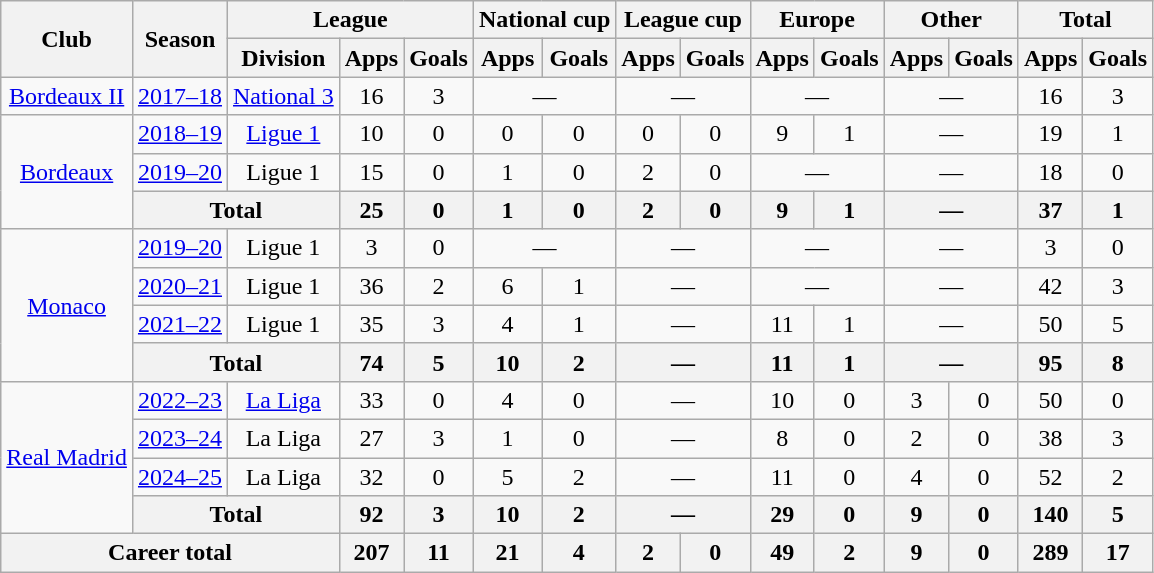<table class="wikitable" style="text-align: center;">
<tr>
<th rowspan="2">Club</th>
<th rowspan="2">Season</th>
<th colspan="3">League</th>
<th colspan="2">National cup</th>
<th colspan="2">League cup</th>
<th colspan="2">Europe</th>
<th colspan="2">Other</th>
<th colspan="2">Total</th>
</tr>
<tr>
<th>Division</th>
<th>Apps</th>
<th>Goals</th>
<th>Apps</th>
<th>Goals</th>
<th>Apps</th>
<th>Goals</th>
<th>Apps</th>
<th>Goals</th>
<th>Apps</th>
<th>Goals</th>
<th>Apps</th>
<th>Goals</th>
</tr>
<tr>
<td><a href='#'>Bordeaux II</a></td>
<td><a href='#'>2017–18</a></td>
<td><a href='#'>National 3</a></td>
<td>16</td>
<td>3</td>
<td colspan="2">—</td>
<td colspan="2">—</td>
<td colspan="2">—</td>
<td colspan="2">—</td>
<td>16</td>
<td>3</td>
</tr>
<tr>
<td rowspan="3"><a href='#'>Bordeaux</a></td>
<td><a href='#'>2018–19</a></td>
<td><a href='#'>Ligue 1</a></td>
<td>10</td>
<td>0</td>
<td>0</td>
<td>0</td>
<td>0</td>
<td>0</td>
<td>9</td>
<td>1</td>
<td colspan="2">—</td>
<td>19</td>
<td>1</td>
</tr>
<tr>
<td><a href='#'>2019–20</a></td>
<td>Ligue 1</td>
<td>15</td>
<td>0</td>
<td>1</td>
<td>0</td>
<td>2</td>
<td>0</td>
<td colspan="2">—</td>
<td colspan="2">—</td>
<td>18</td>
<td>0</td>
</tr>
<tr>
<th colspan="2">Total</th>
<th>25</th>
<th>0</th>
<th>1</th>
<th>0</th>
<th>2</th>
<th>0</th>
<th>9</th>
<th>1</th>
<th colspan="2">—</th>
<th>37</th>
<th>1</th>
</tr>
<tr>
<td rowspan="4"><a href='#'>Monaco</a></td>
<td><a href='#'>2019–20</a></td>
<td>Ligue 1</td>
<td>3</td>
<td>0</td>
<td colspan="2">—</td>
<td colspan="2">—</td>
<td colspan="2">—</td>
<td colspan="2">—</td>
<td>3</td>
<td>0</td>
</tr>
<tr>
<td><a href='#'>2020–21</a></td>
<td>Ligue 1</td>
<td>36</td>
<td>2</td>
<td>6</td>
<td>1</td>
<td colspan="2">—</td>
<td colspan="2">—</td>
<td colspan="2">—</td>
<td>42</td>
<td>3</td>
</tr>
<tr>
<td><a href='#'>2021–22</a></td>
<td>Ligue 1</td>
<td>35</td>
<td>3</td>
<td>4</td>
<td>1</td>
<td colspan="2">—</td>
<td>11</td>
<td>1</td>
<td colspan="2">—</td>
<td>50</td>
<td>5</td>
</tr>
<tr>
<th colspan="2">Total</th>
<th>74</th>
<th>5</th>
<th>10</th>
<th>2</th>
<th colspan="2">—</th>
<th>11</th>
<th>1</th>
<th colspan="2">—</th>
<th>95</th>
<th>8</th>
</tr>
<tr>
<td rowspan=4><a href='#'>Real Madrid</a></td>
<td><a href='#'>2022–23</a></td>
<td><a href='#'>La Liga</a></td>
<td>33</td>
<td>0</td>
<td>4</td>
<td>0</td>
<td colspan="2">—</td>
<td>10</td>
<td>0</td>
<td>3</td>
<td>0</td>
<td>50</td>
<td>0</td>
</tr>
<tr>
<td><a href='#'>2023–24</a></td>
<td>La Liga</td>
<td>27</td>
<td>3</td>
<td>1</td>
<td>0</td>
<td colspan="2">—</td>
<td>8</td>
<td>0</td>
<td>2</td>
<td>0</td>
<td>38</td>
<td>3</td>
</tr>
<tr>
<td><a href='#'>2024–25</a></td>
<td>La Liga</td>
<td>32</td>
<td>0</td>
<td>5</td>
<td>2</td>
<td colspan="2">—</td>
<td>11</td>
<td>0</td>
<td>4</td>
<td>0</td>
<td>52</td>
<td>2</td>
</tr>
<tr>
<th colspan="2">Total</th>
<th>92</th>
<th>3</th>
<th>10</th>
<th>2</th>
<th colspan="2">—</th>
<th>29</th>
<th>0</th>
<th>9</th>
<th>0</th>
<th>140</th>
<th>5</th>
</tr>
<tr>
<th colspan="3">Career total</th>
<th>207</th>
<th>11</th>
<th>21</th>
<th>4</th>
<th>2</th>
<th>0</th>
<th>49</th>
<th>2</th>
<th>9</th>
<th>0</th>
<th>289</th>
<th>17</th>
</tr>
</table>
